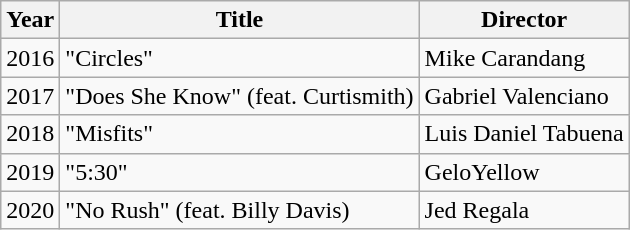<table class="wikitable">
<tr>
<th>Year</th>
<th>Title</th>
<th>Director</th>
</tr>
<tr>
<td>2016</td>
<td>"Circles"</td>
<td>Mike Carandang</td>
</tr>
<tr>
<td>2017</td>
<td>"Does She Know" (feat. Curtismith)</td>
<td>Gabriel Valenciano</td>
</tr>
<tr>
<td>2018</td>
<td>"Misfits"</td>
<td>Luis Daniel Tabuena</td>
</tr>
<tr>
<td>2019</td>
<td>"5:30"</td>
<td>GeloYellow</td>
</tr>
<tr>
<td>2020</td>
<td>"No Rush" (feat. Billy Davis)</td>
<td>Jed Regala</td>
</tr>
</table>
